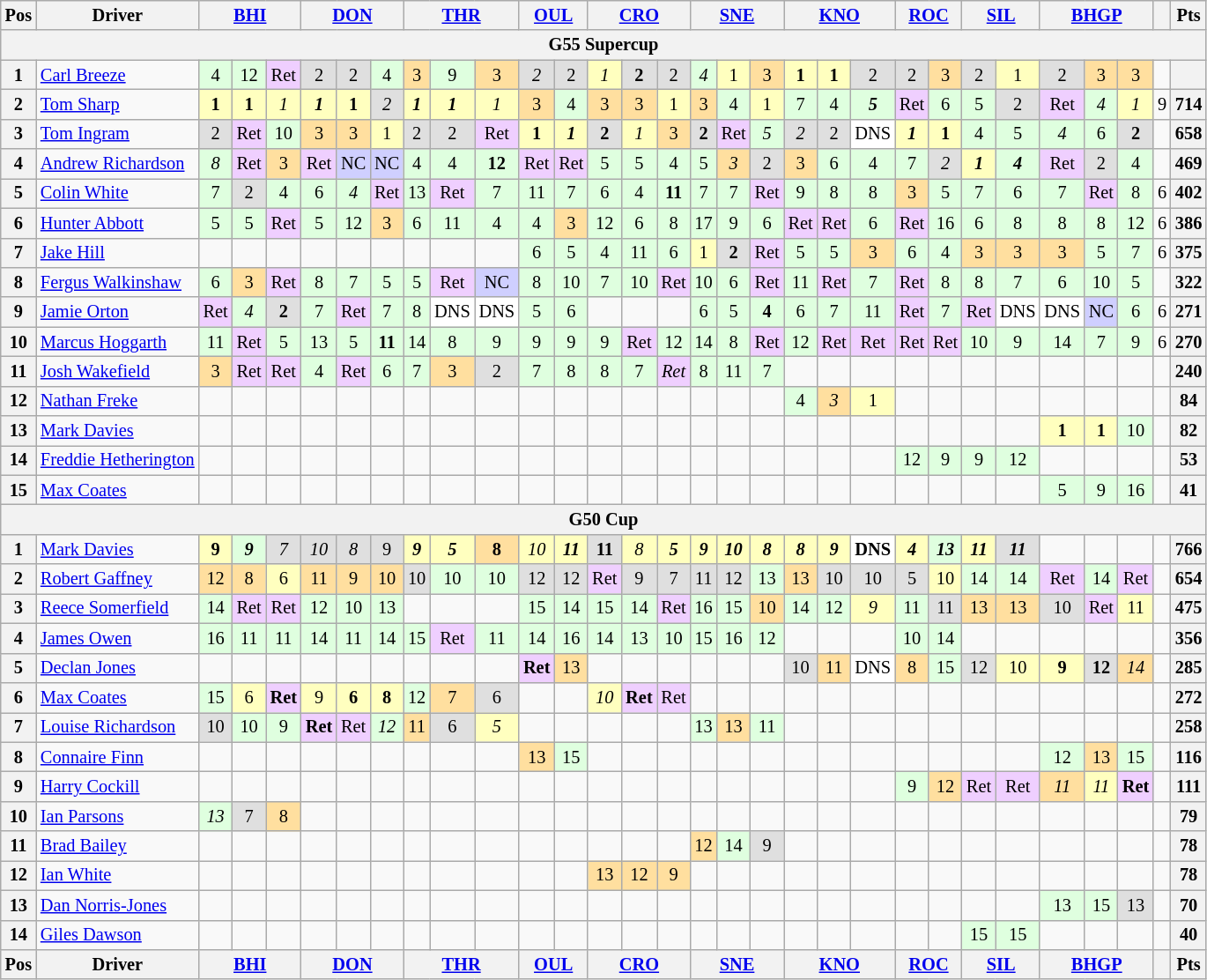<table class="wikitable" style="font-size: 85%; text-align: center;">
<tr valign="top">
<th valign="middle">Pos</th>
<th valign="middle">Driver</th>
<th colspan="3"><a href='#'>BHI</a></th>
<th colspan="3"><a href='#'>DON</a></th>
<th colspan="3"><a href='#'>THR</a></th>
<th colspan="2"><a href='#'>OUL</a></th>
<th colspan="3"><a href='#'>CRO</a></th>
<th colspan="3"><a href='#'>SNE</a></th>
<th colspan="3"><a href='#'>KNO</a></th>
<th colspan="2"><a href='#'>ROC</a></th>
<th colspan="2"><a href='#'>SIL</a></th>
<th colspan="3"><a href='#'>BHGP</a></th>
<th valign="middle"></th>
<th valign="middle">Pts</th>
</tr>
<tr>
<th colspan=31 valign="middle">G55 Supercup</th>
</tr>
<tr>
<th>1</th>
<td align=left> <a href='#'>Carl Breeze</a></td>
<td style="background:#DFFFDF;">4</td>
<td style="background:#DFFFDF;">12</td>
<td style="background:#EFCFFF;">Ret</td>
<td style="background:#DFDFDF;">2</td>
<td style="background:#DFDFDF;">2</td>
<td style="background:#DFFFDF;">4</td>
<td style="background:#FFDF9F;">3</td>
<td style="background:#DFFFDF;">9</td>
<td style="background:#FFDF9F;">3</td>
<td style="background:#DFDFDF;"><em>2</em></td>
<td style="background:#DFDFDF;">2</td>
<td style="background:#FFFFBF;"><em>1</em></td>
<td style="background:#DFDFDF;"><strong>2</strong></td>
<td style="background:#DFDFDF;">2</td>
<td style="background:#DFFFDF;"><em>4</em></td>
<td style="background:#FFFFBF;">1</td>
<td style="background:#FFDF9F;">3</td>
<td style="background:#FFFFBF;"><strong>1</strong></td>
<td style="background:#FFFFBF;"><strong>1</strong></td>
<td style="background:#DFDFDF;">2</td>
<td style="background:#DFDFDF;">2</td>
<td style="background:#FFDF9F;">3</td>
<td style="background:#DFDFDF;">2</td>
<td style="background:#FFFFBF;">1</td>
<td style="background:#DFDFDF;">2</td>
<td style="background:#FFDF9F;">3</td>
<td style="background:#FFDF9F;">3</td>
<td></td>
<th></th>
</tr>
<tr>
<th>2</th>
<td align=left> <a href='#'>Tom Sharp</a></td>
<td style="background:#FFFFBF;"><strong>1</strong></td>
<td style="background:#FFFFBF;"><strong>1</strong></td>
<td style="background:#FFFFBF;"><em>1</em></td>
<td style="background:#FFFFBF;"><strong><em>1</em></strong></td>
<td style="background:#FFFFBF;"><strong>1</strong></td>
<td style="background:#DFDFDF;"><em>2</em></td>
<td style="background:#FFFFBF;"><strong><em>1</em></strong></td>
<td style="background:#FFFFBF;"><strong><em>1</em></strong></td>
<td style="background:#FFFFBF;"><em>1</em></td>
<td style="background:#FFDF9F;">3</td>
<td style="background:#DFFFDF;">4</td>
<td style="background:#FFDF9F;">3</td>
<td style="background:#FFDF9F;">3</td>
<td style="background:#FFFFBF;">1</td>
<td style="background:#FFDF9F;">3</td>
<td style="background:#DFFFDF;">4</td>
<td style="background:#FFFFBF;">1</td>
<td style="background:#DFFFDF;">7</td>
<td style="background:#DFFFDF;">4</td>
<td style="background:#DFFFDF;"><strong><em>5</em></strong></td>
<td style="background:#EFCFFF;">Ret</td>
<td style="background:#DFFFDF;">6</td>
<td style="background:#DFFFDF;">5</td>
<td style="background:#DFDFDF;">2</td>
<td style="background:#EFCFFF;">Ret</td>
<td style="background:#DFFFDF;"><em>4</em></td>
<td style="background:#FFFFBF;"><em>1</em></td>
<td>9</td>
<th>714</th>
</tr>
<tr>
<th>3</th>
<td align=left> <a href='#'>Tom Ingram</a></td>
<td style="background:#DFDFDF;">2</td>
<td style="background:#EFCFFF;">Ret</td>
<td style="background:#DFFFDF;">10</td>
<td style="background:#FFDF9F;">3</td>
<td style="background:#FFDF9F;">3</td>
<td style="background:#FFFFBF;">1</td>
<td style="background:#DFDFDF;">2</td>
<td style="background:#DFDFDF;">2</td>
<td style="background:#EFCFFF;">Ret</td>
<td style="background:#FFFFBF;"><strong>1</strong></td>
<td style="background:#FFFFBF;"><strong><em>1</em></strong></td>
<td style="background:#DFDFDF;"><strong>2</strong></td>
<td style="background:#FFFFBF;"><em>1</em></td>
<td style="background:#FFDF9F;">3</td>
<td style="background:#DFDFDF;"><strong>2</strong></td>
<td style="background:#EFCFFF;">Ret</td>
<td style="background:#DFFFDF;"><em>5</em></td>
<td style="background:#DFDFDF;"><em>2</em></td>
<td style="background:#DFDFDF;">2</td>
<td style="background:#FFFFFF;">DNS</td>
<td style="background:#FFFFBF;"><strong><em>1</em></strong></td>
<td style="background:#FFFFBF;"><strong>1</strong></td>
<td style="background:#DFFFDF;">4</td>
<td style="background:#DFFFDF;">5</td>
<td style="background:#DFFFDF;"><em>4</em></td>
<td style="background:#DFFFDF;">6</td>
<td style="background:#DFDFDF;"><strong>2</strong></td>
<td></td>
<th>658</th>
</tr>
<tr>
<th>4</th>
<td align=left> <a href='#'>Andrew Richardson</a></td>
<td style="background:#DFFFDF;"><em>8</em></td>
<td style="background:#EFCFFF;">Ret</td>
<td style="background:#FFDF9F;">3</td>
<td style="background:#EFCFFF;">Ret</td>
<td style="background:#CFCFFF;">NC</td>
<td style="background:#CFCFFF;">NC</td>
<td style="background:#DFFFDF;">4</td>
<td style="background:#DFFFDF;">4</td>
<td style="background:#DFFFDF;"><strong>12</strong></td>
<td style="background:#EFCFFF;">Ret</td>
<td style="background:#EFCFFF;">Ret</td>
<td style="background:#DFFFDF;">5</td>
<td style="background:#DFFFDF;">5</td>
<td style="background:#DFFFDF;">4</td>
<td style="background:#DFFFDF;">5</td>
<td style="background:#FFDF9F;"><em>3</em></td>
<td style="background:#DFDFDF;">2</td>
<td style="background:#FFDF9F;">3</td>
<td style="background:#DFFFDF;">6</td>
<td style="background:#DFFFDF;">4</td>
<td style="background:#DFFFDF;">7</td>
<td style="background:#DFDFDF;"><em>2</em></td>
<td style="background:#FFFFBF;"><strong><em>1</em></strong></td>
<td style="background:#DFFFDF;"><strong><em>4</em></strong></td>
<td style="background:#EFCFFF;">Ret</td>
<td style="background:#DFDFDF;">2</td>
<td style="background:#DFFFDF;">4</td>
<td></td>
<th>469</th>
</tr>
<tr>
<th>5</th>
<td align=left> <a href='#'>Colin White</a></td>
<td style="background:#DFFFDF;">7</td>
<td style="background:#DFDFDF;">2</td>
<td style="background:#DFFFDF;">4</td>
<td style="background:#DFFFDF;">6</td>
<td style="background:#DFFFDF;"><em>4</em></td>
<td style="background:#EFCFFF;">Ret</td>
<td style="background:#DFFFDF;">13</td>
<td style="background:#EFCFFF;">Ret</td>
<td style="background:#DFFFDF;">7</td>
<td style="background:#DFFFDF;">11</td>
<td style="background:#DFFFDF;">7</td>
<td style="background:#DFFFDF;">6</td>
<td style="background:#DFFFDF;">4</td>
<td style="background:#DFFFDF;"><strong>11</strong></td>
<td style="background:#DFFFDF;">7</td>
<td style="background:#DFFFDF;">7</td>
<td style="background:#EFCFFF;">Ret</td>
<td style="background:#DFFFDF;">9</td>
<td style="background:#DFFFDF;">8</td>
<td style="background:#DFFFDF;">8</td>
<td style="background:#FFDF9F;">3</td>
<td style="background:#DFFFDF;">5</td>
<td style="background:#DFFFDF;">7</td>
<td style="background:#DFFFDF;">6</td>
<td style="background:#DFFFDF;">7</td>
<td style="background:#EFCFFF;">Ret</td>
<td style="background:#DFFFDF;">8</td>
<td>6</td>
<th>402</th>
</tr>
<tr>
<th>6</th>
<td align=left> <a href='#'>Hunter Abbott</a></td>
<td style="background:#DFFFDF;">5</td>
<td style="background:#DFFFDF;">5</td>
<td style="background:#EFCFFF;">Ret</td>
<td style="background:#DFFFDF;">5</td>
<td style="background:#DFFFDF;">12</td>
<td style="background:#FFDF9F;">3</td>
<td style="background:#DFFFDF;">6</td>
<td style="background:#DFFFDF;">11</td>
<td style="background:#DFFFDF;">4</td>
<td style="background:#DFFFDF;">4</td>
<td style="background:#FFDF9F;">3</td>
<td style="background:#DFFFDF;">12</td>
<td style="background:#DFFFDF;">6</td>
<td style="background:#DFFFDF;">8</td>
<td style="background:#DFFFDF;">17</td>
<td style="background:#DFFFDF;">9</td>
<td style="background:#DFFFDF;">6</td>
<td style="background:#EFCFFF;">Ret</td>
<td style="background:#EFCFFF;">Ret</td>
<td style="background:#DFFFDF;">6</td>
<td style="background:#EFCFFF;">Ret</td>
<td style="background:#DFFFDF;">16</td>
<td style="background:#DFFFDF;">6</td>
<td style="background:#DFFFDF;">8</td>
<td style="background:#DFFFDF;">8</td>
<td style="background:#DFFFDF;">8</td>
<td style="background:#DFFFDF;">12</td>
<td>6</td>
<th>386</th>
</tr>
<tr>
<th>7</th>
<td align=left> <a href='#'>Jake Hill</a></td>
<td></td>
<td></td>
<td></td>
<td></td>
<td></td>
<td></td>
<td></td>
<td></td>
<td></td>
<td style="background:#DFFFDF;">6</td>
<td style="background:#DFFFDF;">5</td>
<td style="background:#DFFFDF;">4</td>
<td style="background:#DFFFDF;">11</td>
<td style="background:#DFFFDF;">6</td>
<td style="background:#FFFFBF;">1</td>
<td style="background:#DFDFDF;"><strong>2</strong></td>
<td style="background:#EFCFFF;">Ret</td>
<td style="background:#DFFFDF;">5</td>
<td style="background:#DFFFDF;">5</td>
<td style="background:#FFDF9F;">3</td>
<td style="background:#DFFFDF;">6</td>
<td style="background:#DFFFDF;">4</td>
<td style="background:#FFDF9F;">3</td>
<td style="background:#FFDF9F;">3</td>
<td style="background:#FFDF9F;">3</td>
<td style="background:#DFFFDF;">5</td>
<td style="background:#DFFFDF;">7</td>
<td>6</td>
<th>375</th>
</tr>
<tr>
<th>8</th>
<td align=left> <a href='#'>Fergus Walkinshaw</a></td>
<td style="background:#DFFFDF;">6</td>
<td style="background:#FFDF9F;">3</td>
<td style="background:#EFCFFF;">Ret</td>
<td style="background:#DFFFDF;">8</td>
<td style="background:#DFFFDF;">7</td>
<td style="background:#DFFFDF;">5</td>
<td style="background:#DFFFDF;">5</td>
<td style="background:#EFCFFF;">Ret</td>
<td style="background:#CFCFFF;">NC</td>
<td style="background:#DFFFDF;">8</td>
<td style="background:#DFFFDF;">10</td>
<td style="background:#DFFFDF;">7</td>
<td style="background:#DFFFDF;">10</td>
<td style="background:#EFCFFF;">Ret</td>
<td style="background:#DFFFDF;">10</td>
<td style="background:#DFFFDF;">6</td>
<td style="background:#EFCFFF;">Ret</td>
<td style="background:#DFFFDF;">11</td>
<td style="background:#EFCFFF;">Ret</td>
<td style="background:#DFFFDF;">7</td>
<td style="background:#EFCFFF;">Ret</td>
<td style="background:#DFFFDF;">8</td>
<td style="background:#DFFFDF;">8</td>
<td style="background:#DFFFDF;">7</td>
<td style="background:#DFFFDF;">6</td>
<td style="background:#DFFFDF;">10</td>
<td style="background:#DFFFDF;">5</td>
<td></td>
<th>322</th>
</tr>
<tr>
<th>9</th>
<td align=left> <a href='#'>Jamie Orton</a></td>
<td style="background:#EFCFFF;">Ret</td>
<td style="background:#DFFFDF;"><em>4</em></td>
<td style="background:#DFDFDF;"><strong>2</strong></td>
<td style="background:#DFFFDF;">7</td>
<td style="background:#EFCFFF;">Ret</td>
<td style="background:#DFFFDF;">7</td>
<td style="background:#DFFFDF;">8</td>
<td style="background:#FFFFFF;">DNS</td>
<td style="background:#FFFFFF;">DNS</td>
<td style="background:#DFFFDF;">5</td>
<td style="background:#DFFFDF;">6</td>
<td></td>
<td></td>
<td></td>
<td style="background:#DFFFDF;">6</td>
<td style="background:#DFFFDF;">5</td>
<td style="background:#DFFFDF;"><strong>4</strong></td>
<td style="background:#DFFFDF;">6</td>
<td style="background:#DFFFDF;">7</td>
<td style="background:#DFFFDF;">11</td>
<td style="background:#EFCFFF;">Ret</td>
<td style="background:#DFFFDF;">7</td>
<td style="background:#EFCFFF;">Ret</td>
<td style="background:#FFFFFF;">DNS</td>
<td style="background:#FFFFFF;">DNS</td>
<td style="background:#CFCFFF;">NC</td>
<td style="background:#DFFFDF;">6</td>
<td>6</td>
<th>271</th>
</tr>
<tr>
<th>10</th>
<td align=left> <a href='#'>Marcus Hoggarth</a></td>
<td style="background:#DFFFDF;">11</td>
<td style="background:#EFCFFF;">Ret</td>
<td style="background:#DFFFDF;">5</td>
<td style="background:#DFFFDF;">13</td>
<td style="background:#DFFFDF;">5</td>
<td style="background:#DFFFDF;"><strong>11</strong></td>
<td style="background:#DFFFDF;">14</td>
<td style="background:#DFFFDF;">8</td>
<td style="background:#DFFFDF;">9</td>
<td style="background:#DFFFDF;">9</td>
<td style="background:#DFFFDF;">9</td>
<td style="background:#DFFFDF;">9</td>
<td style="background:#EFCFFF;">Ret</td>
<td style="background:#DFFFDF;">12</td>
<td style="background:#DFFFDF;">14</td>
<td style="background:#DFFFDF;">8</td>
<td style="background:#EFCFFF;">Ret</td>
<td style="background:#DFFFDF;">12</td>
<td style="background:#EFCFFF;">Ret</td>
<td style="background:#EFCFFF;">Ret</td>
<td style="background:#EFCFFF;">Ret</td>
<td style="background:#EFCFFF;">Ret</td>
<td style="background:#DFFFDF;">10</td>
<td style="background:#DFFFDF;">9</td>
<td style="background:#DFFFDF;">14</td>
<td style="background:#DFFFDF;">7</td>
<td style="background:#DFFFDF;">9</td>
<td>6</td>
<th>270</th>
</tr>
<tr>
<th>11</th>
<td align=left> <a href='#'>Josh Wakefield</a></td>
<td style="background:#FFDF9F;">3</td>
<td style="background:#EFCFFF;">Ret</td>
<td style="background:#EFCFFF;">Ret</td>
<td style="background:#DFFFDF;">4</td>
<td style="background:#EFCFFF;">Ret</td>
<td style="background:#DFFFDF;">6</td>
<td style="background:#DFFFDF;">7</td>
<td style="background:#FFDF9F;">3</td>
<td style="background:#DFDFDF;">2</td>
<td style="background:#DFFFDF;">7</td>
<td style="background:#DFFFDF;">8</td>
<td style="background:#DFFFDF;">8</td>
<td style="background:#DFFFDF;">7</td>
<td style="background:#EFCFFF;"><em>Ret</em></td>
<td style="background:#DFFFDF;">8</td>
<td style="background:#DFFFDF;">11</td>
<td style="background:#DFFFDF;">7</td>
<td></td>
<td></td>
<td></td>
<td></td>
<td></td>
<td></td>
<td></td>
<td></td>
<td></td>
<td></td>
<td></td>
<th>240</th>
</tr>
<tr>
<th>12</th>
<td align=left> <a href='#'>Nathan Freke</a></td>
<td></td>
<td></td>
<td></td>
<td></td>
<td></td>
<td></td>
<td></td>
<td></td>
<td></td>
<td></td>
<td></td>
<td></td>
<td></td>
<td></td>
<td></td>
<td></td>
<td></td>
<td style="background:#DFFFDF;">4</td>
<td style="background:#FFDF9F;"><em>3</em></td>
<td style="background:#FFFFBF;">1</td>
<td></td>
<td></td>
<td></td>
<td></td>
<td></td>
<td></td>
<td></td>
<td></td>
<th>84</th>
</tr>
<tr>
<th>13</th>
<td align=left> <a href='#'>Mark Davies</a></td>
<td></td>
<td></td>
<td></td>
<td></td>
<td></td>
<td></td>
<td></td>
<td></td>
<td></td>
<td></td>
<td></td>
<td></td>
<td></td>
<td></td>
<td></td>
<td></td>
<td></td>
<td></td>
<td></td>
<td></td>
<td></td>
<td></td>
<td></td>
<td></td>
<td style="background:#FFFFBF;"><strong>1</strong></td>
<td style="background:#FFFFBF;"><strong>1</strong></td>
<td style="background:#DFFFDF;">10</td>
<td></td>
<th>82</th>
</tr>
<tr>
<th>14</th>
<td align=left> <a href='#'>Freddie Hetherington</a></td>
<td></td>
<td></td>
<td></td>
<td></td>
<td></td>
<td></td>
<td></td>
<td></td>
<td></td>
<td></td>
<td></td>
<td></td>
<td></td>
<td></td>
<td></td>
<td></td>
<td></td>
<td></td>
<td></td>
<td></td>
<td style="background:#DFFFDF;">12</td>
<td style="background:#DFFFDF;">9</td>
<td style="background:#DFFFDF;">9</td>
<td style="background:#DFFFDF;">12</td>
<td></td>
<td></td>
<td></td>
<td></td>
<th>53</th>
</tr>
<tr>
<th>15</th>
<td align=left> <a href='#'>Max Coates</a></td>
<td></td>
<td></td>
<td></td>
<td></td>
<td></td>
<td></td>
<td></td>
<td></td>
<td></td>
<td></td>
<td></td>
<td></td>
<td></td>
<td></td>
<td></td>
<td></td>
<td></td>
<td></td>
<td></td>
<td></td>
<td></td>
<td></td>
<td></td>
<td></td>
<td style="background:#DFFFDF;">5</td>
<td style="background:#DFFFDF;">9</td>
<td style="background:#DFFFDF;">16</td>
<td></td>
<th>41</th>
</tr>
<tr>
<th colspan=31 valign="middle">G50 Cup</th>
</tr>
<tr>
<th>1</th>
<td align=left> <a href='#'>Mark Davies</a></td>
<td style="background:#FFFFBF;"><strong>9</strong></td>
<td style="background:#DFFFDF;"><strong><em>9</em></strong></td>
<td style="background:#DFDFDF;"><em>7</em></td>
<td style="background:#DFDFDF;"><em>10</em></td>
<td style="background:#DFDFDF;"><em>8</em></td>
<td style="background:#DFDFDF;">9</td>
<td style="background:#FFFFBF;"><strong><em>9</em></strong></td>
<td style="background:#FFFFBF;"><strong><em>5</em></strong></td>
<td style="background:#FFDF9F;"><strong>8</strong></td>
<td style="background:#FFFFBF;"><em>10</em></td>
<td style="background:#FFFFBF;"><strong><em>11</em></strong></td>
<td style="background:#DFDFDF;"><strong>11</strong></td>
<td style="background:#FFFFBF;"><em>8</em></td>
<td style="background:#FFFFBF;"><strong><em>5</em></strong></td>
<td style="background:#FFFFBF;"><strong><em>9</em></strong></td>
<td style="background:#FFFFBF;"><strong><em>10</em></strong></td>
<td style="background:#FFFFBF;"><strong><em>8</em></strong></td>
<td style="background:#FFFFBF;"><strong><em>8</em></strong></td>
<td style="background:#FFFFBF;"><strong><em>9</em></strong></td>
<td style="background:#FFFFFF;"><strong>DNS</strong></td>
<td style="background:#FFFFBF;"><strong><em>4</em></strong></td>
<td style="background:#DFFFDF;"><strong><em>13</em></strong></td>
<td style="background:#FFFFBF;"><strong><em>11</em></strong></td>
<td style="background:#DFDFDF;"><strong><em>11</em></strong></td>
<td></td>
<td></td>
<td></td>
<td></td>
<th>766</th>
</tr>
<tr>
<th>2</th>
<td align=left> <a href='#'>Robert Gaffney</a></td>
<td style="background:#FFDF9F;">12</td>
<td style="background:#FFDF9F;">8</td>
<td style="background:#FFFFBF;">6</td>
<td style="background:#FFDF9F;">11</td>
<td style="background:#FFDF9F;">9</td>
<td style="background:#FFDF9F;">10</td>
<td style="background:#DFDFDF;">10</td>
<td style="background:#DFFFDF;">10</td>
<td style="background:#DFFFDF;">10</td>
<td style="background:#DFDFDF;">12</td>
<td style="background:#DFDFDF;">12</td>
<td style="background:#EFCFFF;">Ret</td>
<td style="background:#DFDFDF;">9</td>
<td style="background:#DFDFDF;">7</td>
<td style="background:#DFDFDF;">11</td>
<td style="background:#DFDFDF;">12</td>
<td style="background:#DFFFDF;">13</td>
<td style="background:#FFDF9F;">13</td>
<td style="background:#DFDFDF;">10</td>
<td style="background:#DFDFDF;">10</td>
<td style="background:#DFDFDF;">5</td>
<td style="background:#FFFFBF;">10</td>
<td style="background:#DFFFDF;">14</td>
<td style="background:#DFFFDF;">14</td>
<td style="background:#EFCFFF;">Ret</td>
<td style="background:#DFFFDF;">14</td>
<td style="background:#EFCFFF;">Ret</td>
<td></td>
<th>654</th>
</tr>
<tr>
<th>3</th>
<td align=left> <a href='#'>Reece Somerfield</a></td>
<td style="background:#DFFFDF;">14</td>
<td style="background:#EFCFFF;">Ret</td>
<td style="background:#EFCFFF;">Ret</td>
<td style="background:#DFFFDF;">12</td>
<td style="background:#DFFFDF;">10</td>
<td style="background:#DFFFDF;">13</td>
<td></td>
<td></td>
<td></td>
<td style="background:#DFFFDF;">15</td>
<td style="background:#DFFFDF;">14</td>
<td style="background:#DFFFDF;">15</td>
<td style="background:#DFFFDF;">14</td>
<td style="background:#EFCFFF;">Ret</td>
<td style="background:#DFFFDF;">16</td>
<td style="background:#DFFFDF;">15</td>
<td style="background:#FFDF9F;">10</td>
<td style="background:#DFFFDF;">14</td>
<td style="background:#DFFFDF;">12</td>
<td style="background:#FFFFBF;"><em>9</em></td>
<td style="background:#DFFFDF;">11</td>
<td style="background:#DFDFDF;">11</td>
<td style="background:#FFDF9F;">13</td>
<td style="background:#FFDF9F;">13</td>
<td style="background:#DFDFDF;">10</td>
<td style="background:#EFCFFF;">Ret</td>
<td style="background:#FFFFBF;">11</td>
<td></td>
<th>475</th>
</tr>
<tr>
<th>4</th>
<td align=left> <a href='#'>James Owen</a></td>
<td style="background:#DFFFDF;">16</td>
<td style="background:#DFFFDF;">11</td>
<td style="background:#DFFFDF;">11</td>
<td style="background:#DFFFDF;">14</td>
<td style="background:#DFFFDF;">11</td>
<td style="background:#DFFFDF;">14</td>
<td style="background:#DFFFDF;">15</td>
<td style="background:#EFCFFF;">Ret</td>
<td style="background:#DFFFDF;">11</td>
<td style="background:#DFFFDF;">14</td>
<td style="background:#DFFFDF;">16</td>
<td style="background:#DFFFDF;">14</td>
<td style="background:#DFFFDF;">13</td>
<td style="background:#DFFFDF;">10</td>
<td style="background:#DFFFDF;">15</td>
<td style="background:#DFFFDF;">16</td>
<td style="background:#DFFFDF;">12</td>
<td></td>
<td></td>
<td></td>
<td style="background:#DFFFDF;">10</td>
<td style="background:#DFFFDF;">14</td>
<td></td>
<td></td>
<td></td>
<td></td>
<td></td>
<td></td>
<th>356</th>
</tr>
<tr>
<th>5</th>
<td align=left> <a href='#'>Declan Jones</a></td>
<td></td>
<td></td>
<td></td>
<td></td>
<td></td>
<td></td>
<td></td>
<td></td>
<td></td>
<td style="background:#EFCFFF;"><strong>Ret</strong></td>
<td style="background:#FFDF9F;">13</td>
<td></td>
<td></td>
<td></td>
<td></td>
<td></td>
<td></td>
<td style="background:#DFDFDF;">10</td>
<td style="background:#FFDF9F;">11</td>
<td style="background:#FFFFFF;">DNS</td>
<td style="background:#FFDF9F;">8</td>
<td style="background:#DFFFDF;">15</td>
<td style="background:#DFDFDF;">12</td>
<td style="background:#FFFFBF;">10</td>
<td style="background:#FFFFBF;"><strong>9</strong></td>
<td style="background:#DFDFDF;"><strong>12</strong></td>
<td style="background:#FFDF9F;"><em>14</em></td>
<td></td>
<th>285</th>
</tr>
<tr>
<th>6</th>
<td align=left> <a href='#'>Max Coates</a></td>
<td style="background:#DFFFDF;">15</td>
<td style="background:#FFFFBF;">6</td>
<td style="background:#EFCFFF;"><strong>Ret</strong></td>
<td style="background:#FFFFBF;">9</td>
<td style="background:#FFFFBF;"><strong>6</strong></td>
<td style="background:#FFFFBF;"><strong>8</strong></td>
<td style="background:#DFFFDF;">12</td>
<td style="background:#FFDF9F;">7</td>
<td style="background:#DFDFDF;">6</td>
<td></td>
<td></td>
<td style="background:#FFFFBF;"><em>10</em></td>
<td style="background:#EFCFFF;"><strong>Ret</strong></td>
<td style="background:#EFCFFF;">Ret</td>
<td></td>
<td></td>
<td></td>
<td></td>
<td></td>
<td></td>
<td></td>
<td></td>
<td></td>
<td></td>
<td></td>
<td></td>
<td></td>
<td></td>
<th>272</th>
</tr>
<tr>
<th>7</th>
<td align=left> <a href='#'>Louise Richardson</a></td>
<td style="background:#DFDFDF;">10</td>
<td style="background:#DFFFDF;">10</td>
<td style="background:#DFFFDF;">9</td>
<td style="background:#EFCFFF;"><strong>Ret</strong></td>
<td style="background:#EFCFFF;">Ret</td>
<td style="background:#DFFFDF;"><em>12</em></td>
<td style="background:#FFDF9F;">11</td>
<td style="background:#DFDFDF;">6</td>
<td style="background:#FFFFBF;"><em>5</em></td>
<td></td>
<td></td>
<td></td>
<td></td>
<td></td>
<td style="background:#DFFFDF;">13</td>
<td style="background:#FFDF9F;">13</td>
<td style="background:#DFFFDF;">11</td>
<td></td>
<td></td>
<td></td>
<td></td>
<td></td>
<td></td>
<td></td>
<td></td>
<td></td>
<td></td>
<td></td>
<th>258</th>
</tr>
<tr>
<th>8</th>
<td align=left> <a href='#'>Connaire Finn</a></td>
<td></td>
<td></td>
<td></td>
<td></td>
<td></td>
<td></td>
<td></td>
<td></td>
<td></td>
<td style="background:#FFDF9F;">13</td>
<td style="background:#DFFFDF;">15</td>
<td></td>
<td></td>
<td></td>
<td></td>
<td></td>
<td></td>
<td></td>
<td></td>
<td></td>
<td></td>
<td></td>
<td></td>
<td></td>
<td style="background:#DFFFDF;">12</td>
<td style="background:#FFDF9F;">13</td>
<td style="background:#DFFFDF;">15</td>
<td></td>
<th>116</th>
</tr>
<tr>
<th>9</th>
<td align=left> <a href='#'>Harry Cockill</a></td>
<td></td>
<td></td>
<td></td>
<td></td>
<td></td>
<td></td>
<td></td>
<td></td>
<td></td>
<td></td>
<td></td>
<td></td>
<td></td>
<td></td>
<td></td>
<td></td>
<td></td>
<td></td>
<td></td>
<td></td>
<td style="background:#DFFFDF;">9</td>
<td style="background:#FFDF9F;">12</td>
<td style="background:#EFCFFF;">Ret</td>
<td style="background:#EFCFFF;">Ret</td>
<td style="background:#FFDF9F;"><em>11</em></td>
<td style="background:#FFFFBF;"><em>11</em></td>
<td style="background:#EFCFFF;"><strong>Ret</strong></td>
<td></td>
<th>111</th>
</tr>
<tr>
<th>10</th>
<td align=left> <a href='#'>Ian Parsons</a></td>
<td style="background:#DFFFDF;"><em>13</em></td>
<td style="background:#DFDFDF;">7</td>
<td style="background:#FFDF9F;">8</td>
<td></td>
<td></td>
<td></td>
<td></td>
<td></td>
<td></td>
<td></td>
<td></td>
<td></td>
<td></td>
<td></td>
<td></td>
<td></td>
<td></td>
<td></td>
<td></td>
<td></td>
<td></td>
<td></td>
<td></td>
<td></td>
<td></td>
<td></td>
<td></td>
<td></td>
<th>79</th>
</tr>
<tr>
<th>11</th>
<td align=left> <a href='#'>Brad Bailey</a></td>
<td></td>
<td></td>
<td></td>
<td></td>
<td></td>
<td></td>
<td></td>
<td></td>
<td></td>
<td></td>
<td></td>
<td></td>
<td></td>
<td></td>
<td style="background:#FFDF9F;">12</td>
<td style="background:#DFFFDF;">14</td>
<td style="background:#DFDFDF;">9</td>
<td></td>
<td></td>
<td></td>
<td></td>
<td></td>
<td></td>
<td></td>
<td></td>
<td></td>
<td></td>
<td></td>
<th>78</th>
</tr>
<tr>
<th>12</th>
<td align=left> <a href='#'>Ian White</a></td>
<td></td>
<td></td>
<td></td>
<td></td>
<td></td>
<td></td>
<td></td>
<td></td>
<td></td>
<td></td>
<td></td>
<td style="background:#FFDF9F;">13</td>
<td style="background:#FFDF9F;">12</td>
<td style="background:#FFDF9F;">9</td>
<td></td>
<td></td>
<td></td>
<td></td>
<td></td>
<td></td>
<td></td>
<td></td>
<td></td>
<td></td>
<td></td>
<td></td>
<td></td>
<td></td>
<th>78</th>
</tr>
<tr>
<th>13</th>
<td align=left> <a href='#'>Dan Norris-Jones</a></td>
<td></td>
<td></td>
<td></td>
<td></td>
<td></td>
<td></td>
<td></td>
<td></td>
<td></td>
<td></td>
<td></td>
<td></td>
<td></td>
<td></td>
<td></td>
<td></td>
<td></td>
<td></td>
<td></td>
<td></td>
<td></td>
<td></td>
<td></td>
<td></td>
<td style="background:#DFFFDF;">13</td>
<td style="background:#DFFFDF;">15</td>
<td style="background:#DFDFDF;">13</td>
<td></td>
<th>70</th>
</tr>
<tr>
<th>14</th>
<td align=left> <a href='#'>Giles Dawson</a></td>
<td></td>
<td></td>
<td></td>
<td></td>
<td></td>
<td></td>
<td></td>
<td></td>
<td></td>
<td></td>
<td></td>
<td></td>
<td></td>
<td></td>
<td></td>
<td></td>
<td></td>
<td></td>
<td></td>
<td></td>
<td></td>
<td></td>
<td style="background:#DFFFDF;">15</td>
<td style="background:#DFFFDF;">15</td>
<td></td>
<td></td>
<td></td>
<td></td>
<th>40</th>
</tr>
<tr valign="top">
<th valign="middle">Pos</th>
<th valign="middle">Driver</th>
<th colspan="3"><a href='#'>BHI</a></th>
<th colspan="3"><a href='#'>DON</a></th>
<th colspan="3"><a href='#'>THR</a></th>
<th colspan="2"><a href='#'>OUL</a></th>
<th colspan="3"><a href='#'>CRO</a></th>
<th colspan="3"><a href='#'>SNE</a></th>
<th colspan="3"><a href='#'>KNO</a></th>
<th colspan="2"><a href='#'>ROC</a></th>
<th colspan="2"><a href='#'>SIL</a></th>
<th colspan="3"><a href='#'>BHGP</a></th>
<th valign="middle"></th>
<th valign="middle">Pts</th>
</tr>
</table>
